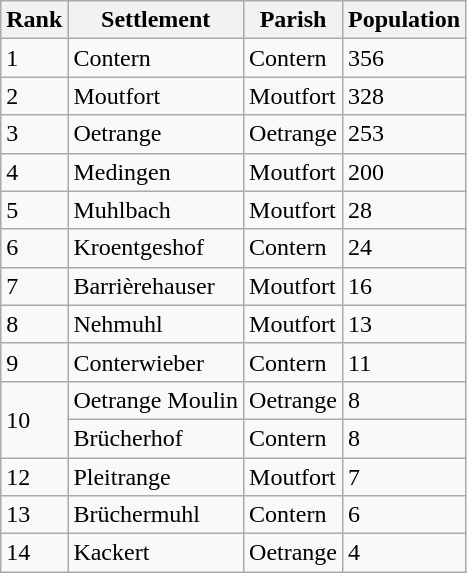<table class="wikitable mw-collapsible mw-collapsed">
<tr>
<th>Rank</th>
<th>Settlement</th>
<th>Parish</th>
<th>Population</th>
</tr>
<tr>
<td>1</td>
<td>Contern</td>
<td>Contern</td>
<td>356</td>
</tr>
<tr>
<td>2</td>
<td>Moutfort</td>
<td>Moutfort</td>
<td>328</td>
</tr>
<tr>
<td>3</td>
<td>Oetrange</td>
<td>Oetrange</td>
<td>253</td>
</tr>
<tr>
<td>4</td>
<td>Medingen</td>
<td>Moutfort</td>
<td>200</td>
</tr>
<tr>
<td>5</td>
<td>Muhlbach</td>
<td>Moutfort</td>
<td>28</td>
</tr>
<tr>
<td>6</td>
<td>Kroentgeshof</td>
<td>Contern</td>
<td>24</td>
</tr>
<tr>
<td>7</td>
<td>Barrièrehauser</td>
<td>Moutfort</td>
<td>16</td>
</tr>
<tr>
<td>8</td>
<td>Nehmuhl</td>
<td>Moutfort</td>
<td>13</td>
</tr>
<tr>
<td>9</td>
<td>Conterwieber</td>
<td>Contern</td>
<td>11</td>
</tr>
<tr>
<td rowspan="2">10</td>
<td>Oetrange Moulin</td>
<td>Oetrange</td>
<td>8</td>
</tr>
<tr>
<td>Brücherhof</td>
<td>Contern</td>
<td>8</td>
</tr>
<tr>
<td>12</td>
<td>Pleitrange</td>
<td>Moutfort</td>
<td>7</td>
</tr>
<tr>
<td>13</td>
<td>Brüchermuhl</td>
<td>Contern</td>
<td>6</td>
</tr>
<tr>
<td>14</td>
<td>Kackert</td>
<td>Oetrange</td>
<td>4</td>
</tr>
</table>
